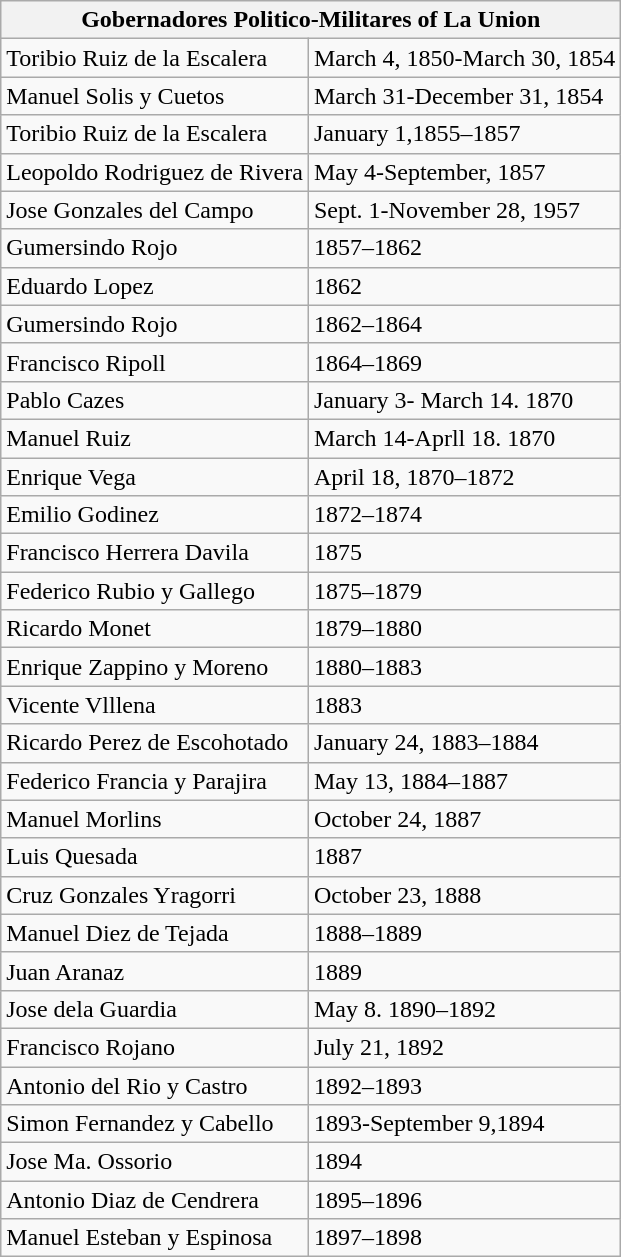<table class="wikitable">
<tr>
<th colspan="2">Gobernadores Politico-Militares of La Union</th>
</tr>
<tr>
<td>Toribio Ruiz de la Escalera</td>
<td>March 4, 1850-March 30, 1854</td>
</tr>
<tr>
<td>Manuel Solis y Cuetos</td>
<td>March 31-December 31, 1854</td>
</tr>
<tr>
<td>Toribio Ruiz de la Escalera</td>
<td>January 1,1855–1857</td>
</tr>
<tr>
<td>Leopoldo Rodriguez de Rivera</td>
<td>May 4-September, 1857</td>
</tr>
<tr>
<td>Jose Gonzales del Campo</td>
<td>Sept. 1-November 28, 1957</td>
</tr>
<tr>
<td>Gumersindo Rojo</td>
<td>1857–1862</td>
</tr>
<tr>
<td>Eduardo Lopez</td>
<td>1862</td>
</tr>
<tr>
<td>Gumersindo Rojo</td>
<td>1862–1864</td>
</tr>
<tr>
<td>Francisco Ripoll</td>
<td>1864–1869</td>
</tr>
<tr>
<td>Pablo Cazes</td>
<td>January 3- March 14. 1870</td>
</tr>
<tr>
<td>Manuel Ruiz</td>
<td>March 14-Aprll 18. 1870</td>
</tr>
<tr>
<td>Enrique Vega</td>
<td>April 18, 1870–1872</td>
</tr>
<tr>
<td>Emilio Godinez</td>
<td>1872–1874</td>
</tr>
<tr>
<td>Francisco Herrera Davila</td>
<td>1875</td>
</tr>
<tr>
<td>Federico Rubio y Gallego</td>
<td>1875–1879</td>
</tr>
<tr>
<td>Ricardo Monet</td>
<td>1879–1880</td>
</tr>
<tr>
<td>Enrique Zappino y Moreno</td>
<td>1880–1883</td>
</tr>
<tr>
<td>Vicente Vlllena</td>
<td>1883</td>
</tr>
<tr>
<td>Ricardo Perez de Escohotado</td>
<td>January 24, 1883–1884</td>
</tr>
<tr>
<td>Federico Francia y Parajira</td>
<td>May 13, 1884–1887</td>
</tr>
<tr>
<td>Manuel Morlins</td>
<td>October 24, 1887</td>
</tr>
<tr>
<td>Luis Quesada</td>
<td>1887</td>
</tr>
<tr>
<td>Cruz Gonzales Yragorri</td>
<td>October 23, 1888</td>
</tr>
<tr>
<td>Manuel Diez de Tejada</td>
<td>1888–1889</td>
</tr>
<tr>
<td>Juan Aranaz</td>
<td>1889</td>
</tr>
<tr>
<td>Jose dela Guardia</td>
<td>May 8. 1890–1892</td>
</tr>
<tr>
<td>Francisco Rojano</td>
<td>July 21, 1892</td>
</tr>
<tr>
<td>Antonio del Rio y Castro</td>
<td>1892–1893</td>
</tr>
<tr>
<td>Simon Fernandez y Cabello</td>
<td>1893-September 9,1894</td>
</tr>
<tr>
<td>Jose Ma. Ossorio</td>
<td>1894</td>
</tr>
<tr>
<td>Antonio Diaz de Cendrera</td>
<td>1895–1896</td>
</tr>
<tr>
<td>Manuel Esteban y Espinosa</td>
<td>1897–1898</td>
</tr>
</table>
